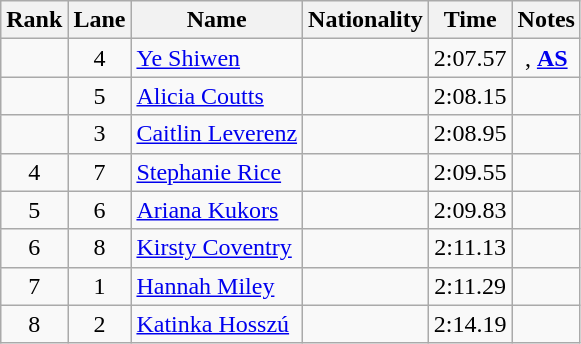<table class="wikitable sortable" style="text-align:center">
<tr>
<th>Rank</th>
<th>Lane</th>
<th>Name</th>
<th>Nationality</th>
<th>Time</th>
<th>Notes</th>
</tr>
<tr>
<td></td>
<td>4</td>
<td align=left><a href='#'>Ye Shiwen</a></td>
<td align=left></td>
<td>2:07.57</td>
<td>, <strong><a href='#'>AS</a></strong></td>
</tr>
<tr>
<td></td>
<td>5</td>
<td align=left><a href='#'>Alicia Coutts</a></td>
<td align=left></td>
<td>2:08.15</td>
<td></td>
</tr>
<tr>
<td></td>
<td>3</td>
<td align=left><a href='#'>Caitlin Leverenz</a></td>
<td align=left></td>
<td>2:08.95</td>
<td></td>
</tr>
<tr>
<td>4</td>
<td>7</td>
<td align=left><a href='#'>Stephanie Rice</a></td>
<td align=left></td>
<td>2:09.55</td>
<td></td>
</tr>
<tr>
<td>5</td>
<td>6</td>
<td align=left><a href='#'>Ariana Kukors</a></td>
<td align=left></td>
<td>2:09.83</td>
<td></td>
</tr>
<tr>
<td>6</td>
<td>8</td>
<td align=left><a href='#'>Kirsty Coventry</a></td>
<td align=left></td>
<td>2:11.13</td>
<td></td>
</tr>
<tr>
<td>7</td>
<td>1</td>
<td align=left><a href='#'>Hannah Miley</a></td>
<td align=left></td>
<td>2:11.29</td>
<td></td>
</tr>
<tr>
<td>8</td>
<td>2</td>
<td align=left><a href='#'>Katinka Hosszú</a></td>
<td align=left></td>
<td>2:14.19</td>
<td></td>
</tr>
</table>
